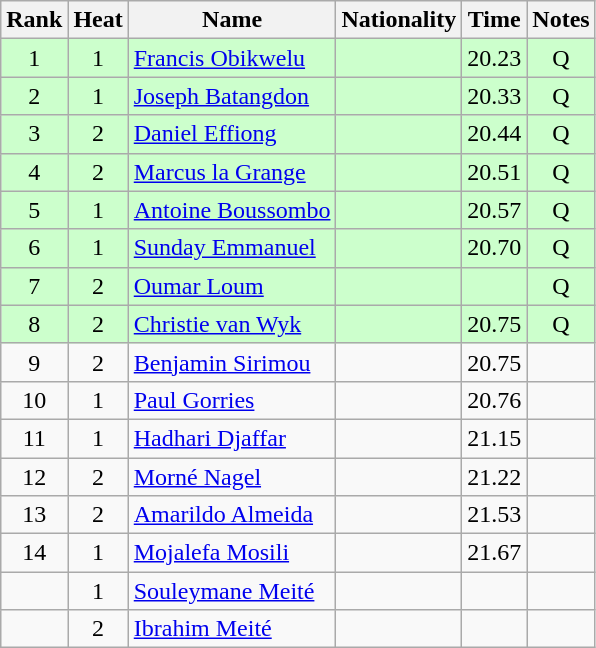<table class="wikitable sortable" style="text-align:center">
<tr>
<th>Rank</th>
<th>Heat</th>
<th>Name</th>
<th>Nationality</th>
<th>Time</th>
<th>Notes</th>
</tr>
<tr bgcolor=ccffcc>
<td>1</td>
<td>1</td>
<td align=left><a href='#'>Francis Obikwelu</a></td>
<td align=left></td>
<td>20.23</td>
<td>Q</td>
</tr>
<tr bgcolor=ccffcc>
<td>2</td>
<td>1</td>
<td align=left><a href='#'>Joseph Batangdon</a></td>
<td align=left></td>
<td>20.33</td>
<td>Q</td>
</tr>
<tr bgcolor=ccffcc>
<td>3</td>
<td>2</td>
<td align=left><a href='#'>Daniel Effiong</a></td>
<td align=left></td>
<td>20.44</td>
<td>Q</td>
</tr>
<tr bgcolor=ccffcc>
<td>4</td>
<td>2</td>
<td align=left><a href='#'>Marcus la Grange</a></td>
<td align=left></td>
<td>20.51</td>
<td>Q</td>
</tr>
<tr bgcolor=ccffcc>
<td>5</td>
<td>1</td>
<td align=left><a href='#'>Antoine Boussombo</a></td>
<td align=left></td>
<td>20.57</td>
<td>Q</td>
</tr>
<tr bgcolor=ccffcc>
<td>6</td>
<td>1</td>
<td align=left><a href='#'>Sunday Emmanuel</a></td>
<td align=left></td>
<td>20.70</td>
<td>Q</td>
</tr>
<tr bgcolor=ccffcc>
<td>7</td>
<td>2</td>
<td align=left><a href='#'>Oumar Loum</a></td>
<td align=left></td>
<td></td>
<td>Q</td>
</tr>
<tr bgcolor=ccffcc>
<td>8</td>
<td>2</td>
<td align=left><a href='#'>Christie van Wyk</a></td>
<td align=left></td>
<td>20.75</td>
<td>Q</td>
</tr>
<tr>
<td>9</td>
<td>2</td>
<td align=left><a href='#'>Benjamin Sirimou</a></td>
<td align=left></td>
<td>20.75</td>
<td></td>
</tr>
<tr>
<td>10</td>
<td>1</td>
<td align=left><a href='#'>Paul Gorries</a></td>
<td align=left></td>
<td>20.76</td>
<td></td>
</tr>
<tr>
<td>11</td>
<td>1</td>
<td align=left><a href='#'>Hadhari Djaffar</a></td>
<td align=left></td>
<td>21.15</td>
<td></td>
</tr>
<tr>
<td>12</td>
<td>2</td>
<td align=left><a href='#'>Morné Nagel</a></td>
<td align=left></td>
<td>21.22</td>
<td></td>
</tr>
<tr>
<td>13</td>
<td>2</td>
<td align=left><a href='#'>Amarildo Almeida</a></td>
<td align=left></td>
<td>21.53</td>
<td></td>
</tr>
<tr>
<td>14</td>
<td>1</td>
<td align=left><a href='#'>Mojalefa Mosili</a></td>
<td align=left></td>
<td>21.67</td>
<td></td>
</tr>
<tr>
<td></td>
<td>1</td>
<td align=left><a href='#'>Souleymane Meité</a></td>
<td align=left></td>
<td></td>
<td></td>
</tr>
<tr>
<td></td>
<td>2</td>
<td align=left><a href='#'>Ibrahim Meité</a></td>
<td align=left></td>
<td></td>
<td></td>
</tr>
</table>
